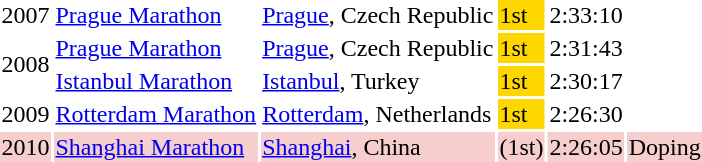<table>
<tr>
<td>2007</td>
<td><a href='#'>Prague Marathon</a></td>
<td><a href='#'>Prague</a>, Czech Republic</td>
<td bgcolor=gold>1st</td>
<td>2:33:10</td>
</tr>
<tr>
<td rowspan=2>2008</td>
<td><a href='#'>Prague Marathon</a></td>
<td><a href='#'>Prague</a>, Czech Republic</td>
<td bgcolor=gold>1st</td>
<td>2:31:43</td>
</tr>
<tr>
<td><a href='#'>Istanbul Marathon</a></td>
<td><a href='#'>Istanbul</a>, Turkey</td>
<td bgcolor=gold>1st</td>
<td>2:30:17</td>
</tr>
<tr>
<td>2009</td>
<td><a href='#'>Rotterdam Marathon</a></td>
<td><a href='#'>Rotterdam</a>, Netherlands</td>
<td bgcolor=gold>1st</td>
<td>2:26:30</td>
</tr>
<tr bgcolor=#F6CECE>
<td>2010</td>
<td><a href='#'>Shanghai Marathon</a></td>
<td><a href='#'>Shanghai</a>, China</td>
<td> (1st)</td>
<td>2:26:05</td>
<td>Doping</td>
</tr>
</table>
